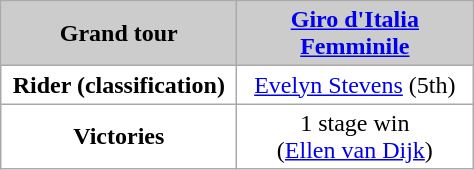<table class="wikitable" style="background-color:#ffffff; text-align:center;">
<tr ---->
<th scope="row" style="background-color:#CCCCCC; text-align:center; width:150px;">Grand tour</th>
<th scope="col" style="background-color:#CCCCCC; width:150px;"><a href='#'>Giro d'Italia Femminile</a></th>
</tr>
<tr>
<th scope="row" style="background-color:#ffffff; text-align:center;">Rider (classification)</th>
<td><a href='#'>Evelyn Stevens</a> (5th)</td>
</tr>
<tr>
<th scope="row" style="background-color:#ffffff; text-align:center;">Victories</th>
<td>1 stage win<br>(<a href='#'>Ellen van Dijk</a>)</td>
</tr>
</table>
